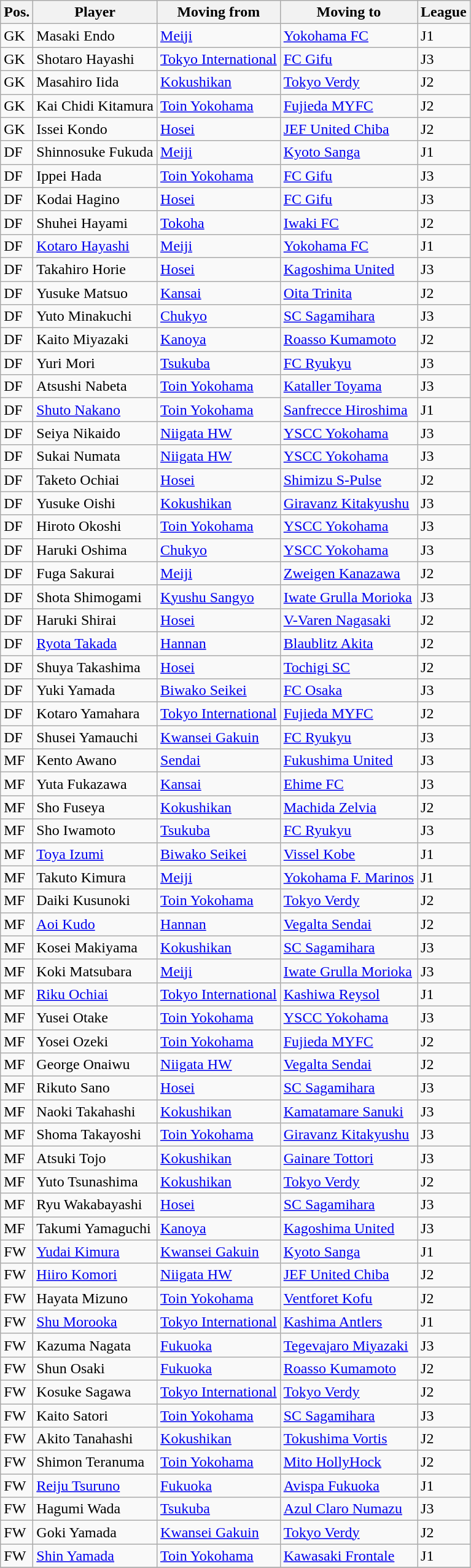<table class="wikitable sortable" style="text-align:left">
<tr>
<th>Pos.</th>
<th>Player</th>
<th>Moving from</th>
<th>Moving to</th>
<th>League</th>
</tr>
<tr>
<td>GK</td>
<td>Masaki Endo</td>
<td><a href='#'>Meiji</a></td>
<td><a href='#'>Yokohama FC</a></td>
<td>J1</td>
</tr>
<tr>
<td>GK</td>
<td>Shotaro Hayashi</td>
<td><a href='#'>Tokyo International</a></td>
<td><a href='#'>FC Gifu</a></td>
<td>J3</td>
</tr>
<tr>
<td>GK</td>
<td>Masahiro Iida</td>
<td><a href='#'>Kokushikan</a></td>
<td><a href='#'>Tokyo Verdy</a></td>
<td>J2</td>
</tr>
<tr>
<td>GK</td>
<td>Kai Chidi Kitamura</td>
<td><a href='#'>Toin Yokohama</a></td>
<td><a href='#'>Fujieda MYFC</a></td>
<td>J2</td>
</tr>
<tr>
<td>GK</td>
<td>Issei Kondo</td>
<td><a href='#'>Hosei</a></td>
<td><a href='#'>JEF United Chiba</a></td>
<td>J2</td>
</tr>
<tr>
<td>DF</td>
<td>Shinnosuke Fukuda</td>
<td><a href='#'>Meiji</a></td>
<td><a href='#'>Kyoto Sanga</a></td>
<td>J1</td>
</tr>
<tr>
<td>DF</td>
<td>Ippei Hada</td>
<td><a href='#'>Toin Yokohama</a></td>
<td><a href='#'>FC Gifu</a></td>
<td>J3</td>
</tr>
<tr>
<td>DF</td>
<td>Kodai Hagino</td>
<td><a href='#'>Hosei</a></td>
<td><a href='#'>FC Gifu</a></td>
<td>J3</td>
</tr>
<tr>
<td>DF</td>
<td>Shuhei Hayami</td>
<td><a href='#'>Tokoha</a></td>
<td><a href='#'>Iwaki FC</a></td>
<td>J2</td>
</tr>
<tr>
<td>DF</td>
<td><a href='#'>Kotaro Hayashi</a></td>
<td><a href='#'>Meiji</a></td>
<td><a href='#'>Yokohama FC</a></td>
<td>J1</td>
</tr>
<tr>
<td>DF</td>
<td>Takahiro Horie</td>
<td><a href='#'>Hosei</a></td>
<td><a href='#'>Kagoshima United</a></td>
<td>J3</td>
</tr>
<tr>
<td>DF</td>
<td>Yusuke Matsuo</td>
<td><a href='#'>Kansai</a></td>
<td><a href='#'>Oita Trinita</a></td>
<td>J2</td>
</tr>
<tr>
<td>DF</td>
<td>Yuto Minakuchi</td>
<td><a href='#'>Chukyo</a></td>
<td><a href='#'>SC Sagamihara</a></td>
<td>J3</td>
</tr>
<tr>
<td>DF</td>
<td>Kaito Miyazaki</td>
<td><a href='#'>Kanoya</a></td>
<td><a href='#'>Roasso Kumamoto</a></td>
<td>J2</td>
</tr>
<tr>
<td>DF</td>
<td>Yuri Mori</td>
<td><a href='#'>Tsukuba</a></td>
<td><a href='#'>FC Ryukyu</a></td>
<td>J3</td>
</tr>
<tr>
<td>DF</td>
<td>Atsushi Nabeta</td>
<td><a href='#'>Toin Yokohama</a></td>
<td><a href='#'>Kataller Toyama</a></td>
<td>J3</td>
</tr>
<tr>
<td>DF</td>
<td><a href='#'>Shuto Nakano</a></td>
<td><a href='#'>Toin Yokohama</a></td>
<td><a href='#'>Sanfrecce Hiroshima</a></td>
<td>J1</td>
</tr>
<tr>
<td>DF</td>
<td>Seiya Nikaido</td>
<td><a href='#'>Niigata HW</a></td>
<td><a href='#'>YSCC Yokohama</a></td>
<td>J3</td>
</tr>
<tr>
<td>DF</td>
<td>Sukai Numata</td>
<td><a href='#'>Niigata HW</a></td>
<td><a href='#'>YSCC Yokohama</a></td>
<td>J3</td>
</tr>
<tr>
<td>DF</td>
<td>Taketo Ochiai</td>
<td><a href='#'>Hosei</a></td>
<td><a href='#'>Shimizu S-Pulse</a></td>
<td>J2</td>
</tr>
<tr>
<td>DF</td>
<td>Yusuke Oishi</td>
<td><a href='#'>Kokushikan</a></td>
<td><a href='#'>Giravanz Kitakyushu</a></td>
<td>J3</td>
</tr>
<tr>
<td>DF</td>
<td>Hiroto Okoshi</td>
<td><a href='#'>Toin Yokohama</a></td>
<td><a href='#'>YSCC Yokohama</a></td>
<td>J3</td>
</tr>
<tr>
<td>DF</td>
<td>Haruki Oshima</td>
<td><a href='#'>Chukyo</a></td>
<td><a href='#'>YSCC Yokohama</a></td>
<td>J3</td>
</tr>
<tr>
<td>DF</td>
<td>Fuga Sakurai</td>
<td><a href='#'>Meiji</a></td>
<td><a href='#'>Zweigen Kanazawa</a></td>
<td>J2</td>
</tr>
<tr>
<td>DF</td>
<td>Shota Shimogami</td>
<td><a href='#'>Kyushu Sangyo</a></td>
<td><a href='#'>Iwate Grulla Morioka</a></td>
<td>J3</td>
</tr>
<tr>
<td>DF</td>
<td>Haruki Shirai</td>
<td><a href='#'>Hosei</a></td>
<td><a href='#'>V-Varen Nagasaki</a></td>
<td>J2</td>
</tr>
<tr>
<td>DF</td>
<td><a href='#'>Ryota Takada</a></td>
<td><a href='#'>Hannan</a></td>
<td><a href='#'>Blaublitz Akita</a></td>
<td>J2</td>
</tr>
<tr>
<td>DF</td>
<td>Shuya Takashima</td>
<td><a href='#'>Hosei</a></td>
<td><a href='#'>Tochigi SC</a></td>
<td>J2</td>
</tr>
<tr>
<td>DF</td>
<td>Yuki Yamada</td>
<td><a href='#'>Biwako Seikei</a></td>
<td><a href='#'>FC Osaka</a></td>
<td>J3</td>
</tr>
<tr>
<td>DF</td>
<td>Kotaro Yamahara</td>
<td><a href='#'>Tokyo International</a></td>
<td><a href='#'>Fujieda MYFC</a></td>
<td>J2</td>
</tr>
<tr>
<td>DF</td>
<td>Shusei Yamauchi</td>
<td><a href='#'>Kwansei Gakuin</a></td>
<td><a href='#'>FC Ryukyu</a></td>
<td>J3</td>
</tr>
<tr>
<td>MF</td>
<td>Kento Awano</td>
<td><a href='#'>Sendai</a></td>
<td><a href='#'>Fukushima United</a></td>
<td>J3</td>
</tr>
<tr>
<td>MF</td>
<td>Yuta Fukazawa</td>
<td><a href='#'>Kansai</a></td>
<td><a href='#'>Ehime FC</a></td>
<td>J3</td>
</tr>
<tr>
<td>MF</td>
<td>Sho Fuseya</td>
<td><a href='#'>Kokushikan</a></td>
<td><a href='#'>Machida Zelvia</a></td>
<td>J2</td>
</tr>
<tr>
<td>MF</td>
<td>Sho Iwamoto</td>
<td><a href='#'>Tsukuba</a></td>
<td><a href='#'>FC Ryukyu</a></td>
<td>J3</td>
</tr>
<tr>
<td>MF</td>
<td><a href='#'>Toya Izumi</a></td>
<td><a href='#'>Biwako Seikei</a></td>
<td><a href='#'>Vissel Kobe</a></td>
<td>J1</td>
</tr>
<tr>
<td>MF</td>
<td>Takuto Kimura</td>
<td><a href='#'>Meiji</a></td>
<td><a href='#'>Yokohama F. Marinos</a></td>
<td>J1</td>
</tr>
<tr>
<td>MF</td>
<td>Daiki Kusunoki</td>
<td><a href='#'>Toin Yokohama</a></td>
<td><a href='#'>Tokyo Verdy</a></td>
<td>J2</td>
</tr>
<tr>
<td>MF</td>
<td><a href='#'>Aoi Kudo</a></td>
<td><a href='#'>Hannan</a></td>
<td><a href='#'>Vegalta Sendai</a></td>
<td>J2</td>
</tr>
<tr>
<td>MF</td>
<td>Kosei Makiyama</td>
<td><a href='#'>Kokushikan</a></td>
<td><a href='#'>SC Sagamihara</a></td>
<td>J3</td>
</tr>
<tr>
<td>MF</td>
<td>Koki Matsubara</td>
<td><a href='#'>Meiji</a></td>
<td><a href='#'>Iwate Grulla Morioka</a></td>
<td>J3</td>
</tr>
<tr>
<td>MF</td>
<td><a href='#'>Riku Ochiai</a></td>
<td><a href='#'>Tokyo International</a></td>
<td><a href='#'>Kashiwa Reysol</a></td>
<td>J1</td>
</tr>
<tr>
<td>MF</td>
<td>Yusei Otake</td>
<td><a href='#'>Toin Yokohama</a></td>
<td><a href='#'>YSCC Yokohama</a></td>
<td>J3</td>
</tr>
<tr>
<td>MF</td>
<td>Yosei Ozeki</td>
<td><a href='#'>Toin Yokohama</a></td>
<td><a href='#'>Fujieda MYFC</a></td>
<td>J2</td>
</tr>
<tr>
<td>MF</td>
<td>George Onaiwu</td>
<td><a href='#'>Niigata HW</a></td>
<td><a href='#'>Vegalta Sendai</a></td>
<td>J2</td>
</tr>
<tr>
<td>MF</td>
<td>Rikuto Sano</td>
<td><a href='#'>Hosei</a></td>
<td><a href='#'>SC Sagamihara</a></td>
<td>J3</td>
</tr>
<tr>
<td>MF</td>
<td>Naoki Takahashi</td>
<td><a href='#'>Kokushikan</a></td>
<td><a href='#'>Kamatamare Sanuki</a></td>
<td>J3</td>
</tr>
<tr>
<td>MF</td>
<td>Shoma Takayoshi</td>
<td><a href='#'>Toin Yokohama</a></td>
<td><a href='#'>Giravanz Kitakyushu</a></td>
<td>J3</td>
</tr>
<tr>
<td>MF</td>
<td>Atsuki Tojo</td>
<td><a href='#'>Kokushikan</a></td>
<td><a href='#'>Gainare Tottori</a></td>
<td>J3</td>
</tr>
<tr>
<td>MF</td>
<td>Yuto Tsunashima</td>
<td><a href='#'>Kokushikan</a></td>
<td><a href='#'>Tokyo Verdy</a></td>
<td>J2</td>
</tr>
<tr>
<td>MF</td>
<td>Ryu Wakabayashi</td>
<td><a href='#'>Hosei</a></td>
<td><a href='#'>SC Sagamihara</a></td>
<td>J3</td>
</tr>
<tr>
<td>MF</td>
<td>Takumi Yamaguchi</td>
<td><a href='#'>Kanoya</a></td>
<td><a href='#'>Kagoshima United</a></td>
<td>J3</td>
</tr>
<tr>
<td>FW</td>
<td><a href='#'>Yudai Kimura</a></td>
<td><a href='#'>Kwansei Gakuin</a></td>
<td><a href='#'>Kyoto Sanga</a></td>
<td>J1</td>
</tr>
<tr>
<td>FW</td>
<td><a href='#'>Hiiro Komori</a></td>
<td><a href='#'>Niigata HW</a></td>
<td><a href='#'>JEF United Chiba</a></td>
<td>J2</td>
</tr>
<tr>
<td>FW</td>
<td>Hayata Mizuno</td>
<td><a href='#'>Toin Yokohama</a></td>
<td><a href='#'>Ventforet Kofu</a></td>
<td>J2</td>
</tr>
<tr>
<td>FW</td>
<td><a href='#'>Shu Morooka</a></td>
<td><a href='#'>Tokyo International</a></td>
<td><a href='#'>Kashima Antlers</a></td>
<td>J1</td>
</tr>
<tr>
<td>FW</td>
<td>Kazuma Nagata</td>
<td><a href='#'>Fukuoka</a></td>
<td><a href='#'>Tegevajaro Miyazaki</a></td>
<td>J3</td>
</tr>
<tr>
<td>FW</td>
<td>Shun Osaki</td>
<td><a href='#'>Fukuoka</a></td>
<td><a href='#'>Roasso Kumamoto</a></td>
<td>J2</td>
</tr>
<tr>
<td>FW</td>
<td>Kosuke Sagawa</td>
<td><a href='#'>Tokyo International</a></td>
<td><a href='#'>Tokyo Verdy</a></td>
<td>J2</td>
</tr>
<tr>
<td>FW</td>
<td>Kaito Satori</td>
<td><a href='#'>Toin Yokohama</a></td>
<td><a href='#'>SC Sagamihara</a></td>
<td>J3</td>
</tr>
<tr>
<td>FW</td>
<td>Akito Tanahashi</td>
<td><a href='#'>Kokushikan</a></td>
<td><a href='#'>Tokushima Vortis</a></td>
<td>J2</td>
</tr>
<tr>
<td>FW</td>
<td>Shimon Teranuma</td>
<td><a href='#'>Toin Yokohama</a></td>
<td><a href='#'>Mito HollyHock</a></td>
<td>J2</td>
</tr>
<tr>
<td>FW</td>
<td><a href='#'>Reiju Tsuruno</a></td>
<td><a href='#'>Fukuoka</a></td>
<td><a href='#'>Avispa Fukuoka</a></td>
<td>J1</td>
</tr>
<tr>
<td>FW</td>
<td>Hagumi Wada</td>
<td><a href='#'>Tsukuba</a></td>
<td><a href='#'>Azul Claro Numazu</a></td>
<td>J3</td>
</tr>
<tr>
<td>FW</td>
<td>Goki Yamada</td>
<td><a href='#'>Kwansei Gakuin</a></td>
<td><a href='#'>Tokyo Verdy</a></td>
<td>J2</td>
</tr>
<tr>
<td>FW</td>
<td><a href='#'>Shin Yamada</a></td>
<td><a href='#'>Toin Yokohama</a></td>
<td><a href='#'>Kawasaki Frontale</a></td>
<td>J1</td>
</tr>
<tr>
</tr>
</table>
